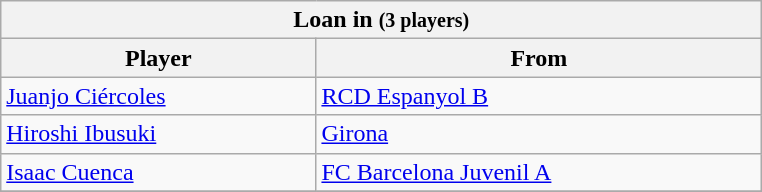<table class="wikitable collapsible collapsed">
<tr>
<th colspan="2" width="500"> <strong>Loan in</strong> <small>(3 players)</small></th>
</tr>
<tr>
<th>Player</th>
<th>From</th>
</tr>
<tr>
<td> <a href='#'>Juanjo Ciércoles</a></td>
<td> <a href='#'>RCD Espanyol B</a></td>
</tr>
<tr>
<td> <a href='#'>Hiroshi Ibusuki</a></td>
<td> <a href='#'>Girona</a></td>
</tr>
<tr>
<td> <a href='#'>Isaac Cuenca</a></td>
<td> <a href='#'>FC Barcelona Juvenil A</a></td>
</tr>
<tr>
</tr>
</table>
